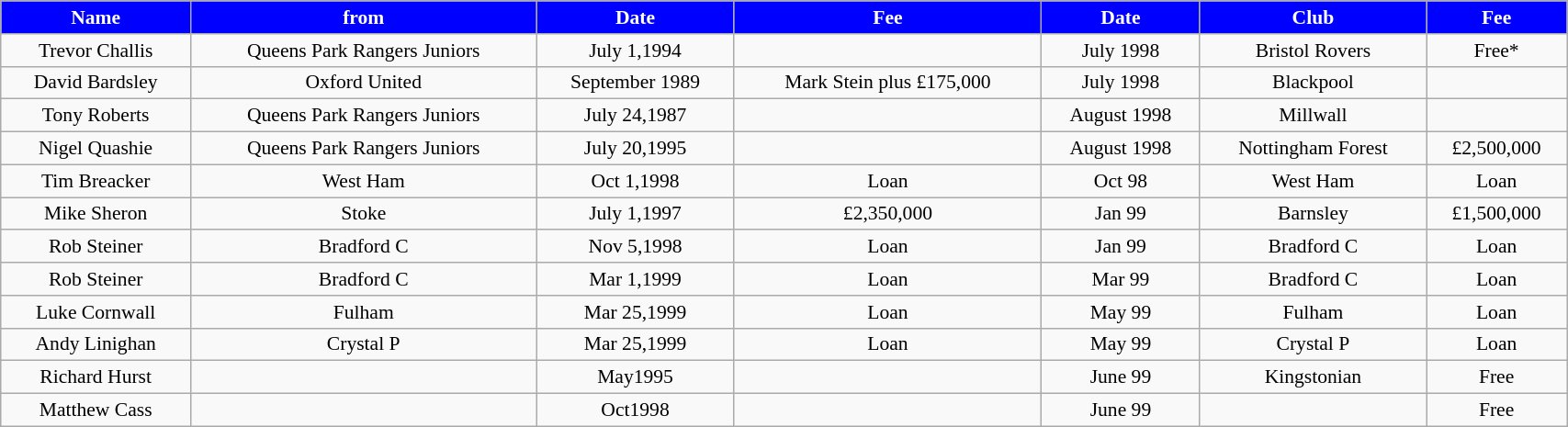<table class="wikitable" style="text-align:center; font-size:90%; width:90%;">
<tr>
<th style="background:#0000FF; color:#FFFFFF; text-align:center;"><strong>Name</strong></th>
<th style="background:#0000FF; color:#FFFFFF; text-align:center;">from</th>
<th style="background:#0000FF; color:#FFFFFF; text-align:center;">Date</th>
<th style="background:#0000FF; color:#FFFFFF; text-align:center;">Fee</th>
<th style="background:#0000FF; color:#FFFFFF; text-align:center;"><strong>Date</strong></th>
<th style="background:#0000FF; color:#FFFFFF; text-align:center;">Club</th>
<th style="background:#0000FF; color:#FFFFFF; text-align:center;"><strong>Fee</strong></th>
</tr>
<tr>
<td>Trevor Challis</td>
<td>Queens Park Rangers Juniors</td>
<td>July 1,1994</td>
<td></td>
<td>July 1998</td>
<td>Bristol Rovers</td>
<td>Free*</td>
</tr>
<tr>
<td>David Bardsley</td>
<td>Oxford United</td>
<td>September 1989</td>
<td>Mark Stein plus £175,000</td>
<td>July 1998</td>
<td>Blackpool</td>
<td></td>
</tr>
<tr>
<td>Tony Roberts</td>
<td>Queens Park Rangers Juniors</td>
<td>July 24,1987</td>
<td></td>
<td>August 1998</td>
<td>Millwall</td>
<td></td>
</tr>
<tr>
<td>Nigel Quashie</td>
<td>Queens Park Rangers Juniors</td>
<td>July 20,1995</td>
<td></td>
<td>August 1998</td>
<td>Nottingham Forest</td>
<td>£2,500,000</td>
</tr>
<tr>
<td>Tim Breacker</td>
<td>West Ham</td>
<td>Oct 1,1998</td>
<td>Loan</td>
<td>Oct 98</td>
<td>West Ham</td>
<td>Loan</td>
</tr>
<tr>
<td>Mike Sheron</td>
<td>Stoke</td>
<td>July 1,1997</td>
<td>£2,350,000</td>
<td>Jan 99</td>
<td>Barnsley</td>
<td>£1,500,000</td>
</tr>
<tr>
<td>Rob Steiner</td>
<td>Bradford C</td>
<td>Nov 5,1998</td>
<td>Loan</td>
<td>Jan 99</td>
<td>Bradford C</td>
<td>Loan</td>
</tr>
<tr>
<td>Rob Steiner</td>
<td>Bradford C</td>
<td>Mar 1,1999</td>
<td>Loan</td>
<td>Mar 99</td>
<td>Bradford C</td>
<td>Loan</td>
</tr>
<tr>
<td>Luke Cornwall</td>
<td>Fulham</td>
<td>Mar 25,1999</td>
<td>Loan</td>
<td>May 99</td>
<td>Fulham</td>
<td>Loan</td>
</tr>
<tr>
<td>Andy Linighan</td>
<td>Crystal P</td>
<td>Mar 25,1999</td>
<td>Loan</td>
<td>May 99</td>
<td>Crystal P</td>
<td>Loan</td>
</tr>
<tr>
<td>Richard Hurst</td>
<td></td>
<td>May1995</td>
<td></td>
<td>June 99</td>
<td>Kingstonian</td>
<td>Free</td>
</tr>
<tr>
<td>Matthew Cass</td>
<td></td>
<td>Oct1998</td>
<td></td>
<td>June 99</td>
<td></td>
<td>Free</td>
</tr>
</table>
